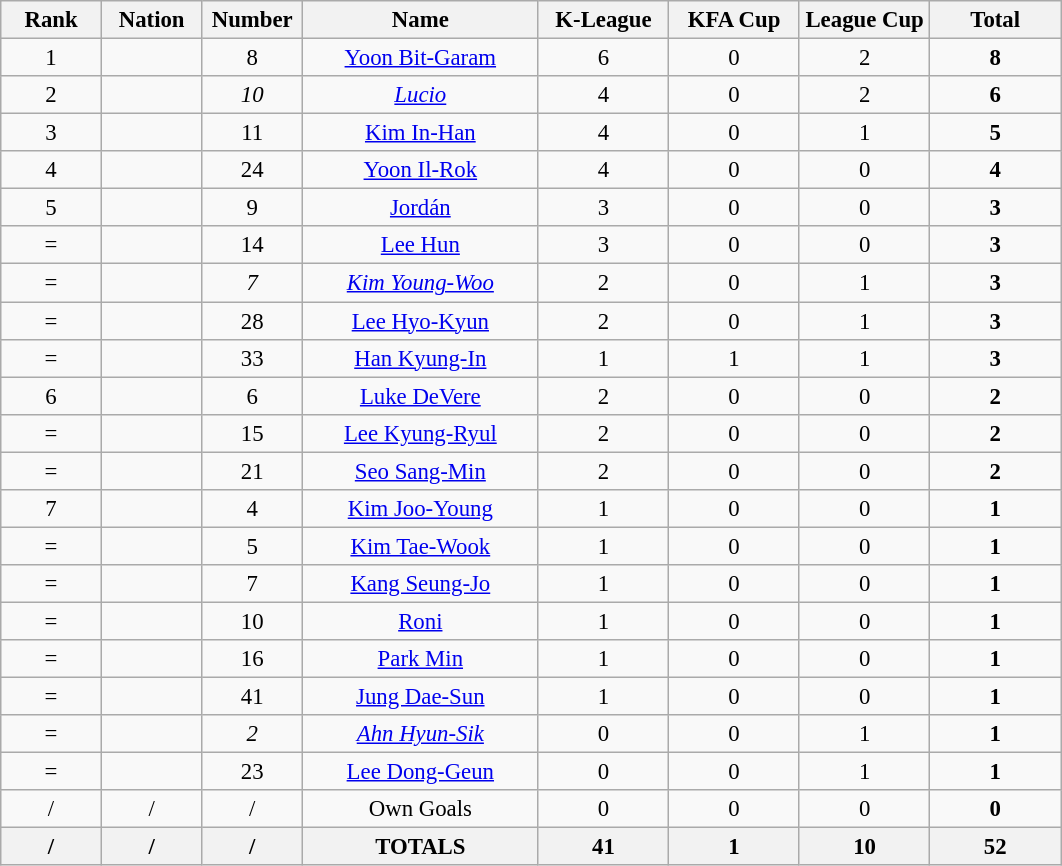<table class="wikitable" style="font-size: 95%; text-align: center;">
<tr>
<th width=60>Rank</th>
<th width=60>Nation</th>
<th width=60>Number</th>
<th width=150>Name</th>
<th width=80>K-League</th>
<th width=80>KFA Cup</th>
<th width=80>League Cup</th>
<th width=80>Total</th>
</tr>
<tr>
<td>1</td>
<td></td>
<td>8</td>
<td><a href='#'>Yoon Bit-Garam</a></td>
<td>6</td>
<td>0</td>
<td>2</td>
<td><strong>8</strong></td>
</tr>
<tr>
<td>2</td>
<td></td>
<td><em>10</em></td>
<td><em><a href='#'>Lucio</a></em></td>
<td>4</td>
<td>0</td>
<td>2</td>
<td><strong>6</strong></td>
</tr>
<tr>
<td>3</td>
<td></td>
<td>11</td>
<td><a href='#'>Kim In-Han</a></td>
<td>4</td>
<td>0</td>
<td>1</td>
<td><strong>5</strong></td>
</tr>
<tr>
<td>4</td>
<td></td>
<td>24</td>
<td><a href='#'>Yoon Il-Rok</a></td>
<td>4</td>
<td>0</td>
<td>0</td>
<td><strong>4</strong></td>
</tr>
<tr>
<td>5</td>
<td></td>
<td>9</td>
<td><a href='#'>Jordán</a></td>
<td>3</td>
<td>0</td>
<td>0</td>
<td><strong>3</strong></td>
</tr>
<tr>
<td>=</td>
<td></td>
<td>14</td>
<td><a href='#'>Lee Hun</a></td>
<td>3</td>
<td>0</td>
<td>0</td>
<td><strong>3</strong></td>
</tr>
<tr>
<td>=</td>
<td></td>
<td><em>7</em></td>
<td><em><a href='#'>Kim Young-Woo</a></em></td>
<td>2</td>
<td>0</td>
<td>1</td>
<td><strong>3</strong></td>
</tr>
<tr>
<td>=</td>
<td></td>
<td>28</td>
<td><a href='#'>Lee Hyo-Kyun</a></td>
<td>2</td>
<td>0</td>
<td>1</td>
<td><strong>3</strong></td>
</tr>
<tr>
<td>=</td>
<td></td>
<td>33</td>
<td><a href='#'>Han Kyung-In</a></td>
<td>1</td>
<td>1</td>
<td>1</td>
<td><strong>3</strong></td>
</tr>
<tr>
<td>6</td>
<td></td>
<td>6</td>
<td><a href='#'>Luke DeVere</a></td>
<td>2</td>
<td>0</td>
<td>0</td>
<td><strong>2</strong></td>
</tr>
<tr>
<td>=</td>
<td></td>
<td>15</td>
<td><a href='#'>Lee Kyung-Ryul</a></td>
<td>2</td>
<td>0</td>
<td>0</td>
<td><strong>2</strong></td>
</tr>
<tr>
<td>=</td>
<td></td>
<td>21</td>
<td><a href='#'>Seo Sang-Min</a></td>
<td>2</td>
<td>0</td>
<td>0</td>
<td><strong>2</strong></td>
</tr>
<tr>
<td>7</td>
<td></td>
<td>4</td>
<td><a href='#'>Kim Joo-Young</a></td>
<td>1</td>
<td>0</td>
<td>0</td>
<td><strong>1</strong></td>
</tr>
<tr>
<td>=</td>
<td></td>
<td>5</td>
<td><a href='#'>Kim Tae-Wook</a></td>
<td>1</td>
<td>0</td>
<td>0</td>
<td><strong>1</strong></td>
</tr>
<tr>
<td>=</td>
<td></td>
<td>7</td>
<td><a href='#'>Kang Seung-Jo</a></td>
<td>1</td>
<td>0</td>
<td>0</td>
<td><strong>1</strong></td>
</tr>
<tr>
<td>=</td>
<td></td>
<td>10</td>
<td><a href='#'>Roni</a></td>
<td>1</td>
<td>0</td>
<td>0</td>
<td><strong>1</strong></td>
</tr>
<tr>
<td>=</td>
<td></td>
<td>16</td>
<td><a href='#'>Park Min</a></td>
<td>1</td>
<td>0</td>
<td>0</td>
<td><strong>1</strong></td>
</tr>
<tr>
<td>=</td>
<td></td>
<td>41</td>
<td><a href='#'>Jung Dae-Sun</a></td>
<td>1</td>
<td>0</td>
<td>0</td>
<td><strong>1</strong></td>
</tr>
<tr>
<td>=</td>
<td></td>
<td><em>2</em></td>
<td><em><a href='#'>Ahn Hyun-Sik</a></em></td>
<td>0</td>
<td>0</td>
<td>1</td>
<td><strong>1</strong></td>
</tr>
<tr>
<td>=</td>
<td></td>
<td>23</td>
<td><a href='#'>Lee Dong-Geun</a></td>
<td>0</td>
<td>0</td>
<td>1</td>
<td><strong>1</strong></td>
</tr>
<tr>
<td>/</td>
<td>/</td>
<td>/</td>
<td>Own Goals</td>
<td>0</td>
<td>0</td>
<td>0</td>
<td><strong>0</strong></td>
</tr>
<tr>
<th>/</th>
<th>/</th>
<th>/</th>
<th>TOTALS</th>
<th>41</th>
<th>1</th>
<th>10</th>
<th>52</th>
</tr>
</table>
